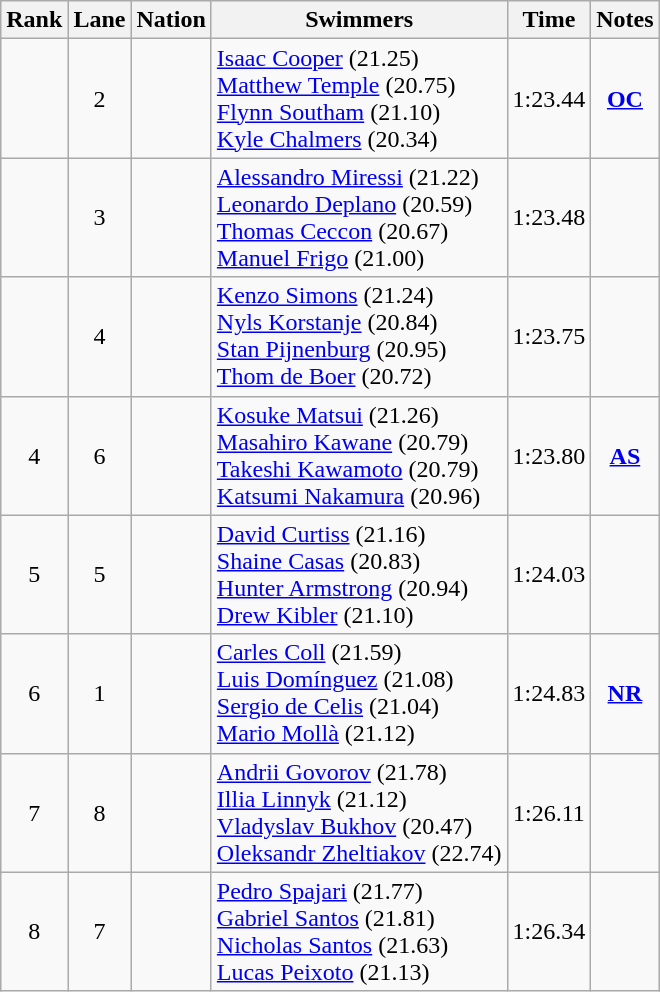<table class="wikitable sortable" style="text-align:center">
<tr>
<th>Rank</th>
<th>Lane</th>
<th>Nation</th>
<th>Swimmers</th>
<th>Time</th>
<th>Notes</th>
</tr>
<tr>
<td></td>
<td>2</td>
<td align=left></td>
<td align=left><a href='#'>Isaac Cooper</a> (21.25)<br><a href='#'>Matthew Temple</a> (20.75)<br><a href='#'>Flynn Southam</a> (21.10)<br><a href='#'>Kyle Chalmers</a> (20.34)</td>
<td>1:23.44</td>
<td><strong><a href='#'>OC</a></strong></td>
</tr>
<tr>
<td></td>
<td>3</td>
<td align=left></td>
<td align=left><a href='#'>Alessandro Miressi</a> (21.22)<br><a href='#'>Leonardo Deplano</a> (20.59)<br><a href='#'>Thomas Ceccon</a> (20.67)<br><a href='#'>Manuel Frigo</a> (21.00)</td>
<td>1:23.48</td>
<td></td>
</tr>
<tr>
<td></td>
<td>4</td>
<td align=left></td>
<td align=left><a href='#'>Kenzo Simons</a> (21.24)<br><a href='#'>Nyls Korstanje</a> (20.84)<br><a href='#'>Stan Pijnenburg</a> (20.95)<br><a href='#'>Thom de Boer</a> (20.72)</td>
<td>1:23.75</td>
<td></td>
</tr>
<tr>
<td>4</td>
<td>6</td>
<td align=left></td>
<td align=left><a href='#'>Kosuke Matsui</a> (21.26)<br><a href='#'>Masahiro Kawane</a> (20.79)<br><a href='#'>Takeshi Kawamoto</a> (20.79)<br><a href='#'>Katsumi Nakamura</a> (20.96)</td>
<td>1:23.80</td>
<td><strong><a href='#'>AS</a></strong></td>
</tr>
<tr>
<td>5</td>
<td>5</td>
<td align=left></td>
<td align=left><a href='#'>David Curtiss</a> (21.16)<br><a href='#'>Shaine Casas</a> (20.83)<br><a href='#'>Hunter Armstrong</a> (20.94)<br><a href='#'>Drew Kibler</a> (21.10)</td>
<td>1:24.03</td>
<td></td>
</tr>
<tr>
<td>6</td>
<td>1</td>
<td align=left></td>
<td align=left><a href='#'>Carles Coll</a> (21.59)<br><a href='#'>Luis Domínguez</a> (21.08)<br><a href='#'>Sergio de Celis</a> (21.04)<br><a href='#'>Mario Mollà</a> (21.12)</td>
<td>1:24.83</td>
<td><strong><a href='#'>NR</a></strong></td>
</tr>
<tr>
<td>7</td>
<td>8</td>
<td align=left></td>
<td align=left><a href='#'>Andrii Govorov</a> (21.78)<br><a href='#'>Illia Linnyk</a> (21.12)<br><a href='#'>Vladyslav Bukhov</a> (20.47)<br><a href='#'>Oleksandr Zheltiakov</a> (22.74)</td>
<td>1:26.11</td>
<td></td>
</tr>
<tr>
<td>8</td>
<td>7</td>
<td align=left></td>
<td align=left><a href='#'>Pedro Spajari</a> (21.77)<br><a href='#'>Gabriel Santos</a> (21.81)<br><a href='#'>Nicholas Santos</a> (21.63)<br><a href='#'>Lucas Peixoto</a> (21.13)</td>
<td>1:26.34</td>
<td></td>
</tr>
</table>
